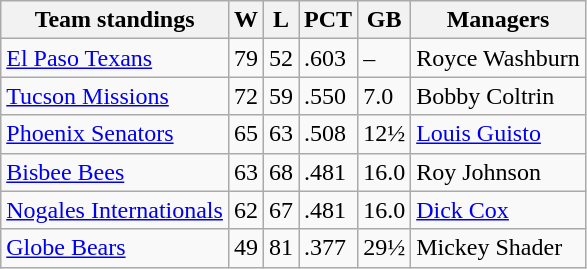<table class="wikitable">
<tr>
<th>Team standings</th>
<th>W</th>
<th>L</th>
<th>PCT</th>
<th>GB</th>
<th>Managers</th>
</tr>
<tr>
<td><a href='#'>El Paso Texans</a></td>
<td>79</td>
<td>52</td>
<td>.603</td>
<td>–</td>
<td>Royce Washburn</td>
</tr>
<tr>
<td><a href='#'>Tucson Missions</a></td>
<td>72</td>
<td>59</td>
<td>.550</td>
<td>7.0</td>
<td>Bobby Coltrin</td>
</tr>
<tr>
<td><a href='#'>Phoenix Senators</a></td>
<td>65</td>
<td>63</td>
<td>.508</td>
<td>12½</td>
<td><a href='#'>Louis Guisto</a></td>
</tr>
<tr>
<td><a href='#'>Bisbee Bees</a></td>
<td>63</td>
<td>68</td>
<td>.481</td>
<td>16.0</td>
<td>Roy Johnson</td>
</tr>
<tr>
<td><a href='#'>Nogales Internationals</a></td>
<td>62</td>
<td>67</td>
<td>.481</td>
<td>16.0</td>
<td><a href='#'>Dick Cox</a></td>
</tr>
<tr>
<td><a href='#'>Globe Bears</a></td>
<td>49</td>
<td>81</td>
<td>.377</td>
<td>29½</td>
<td>Mickey Shader</td>
</tr>
</table>
